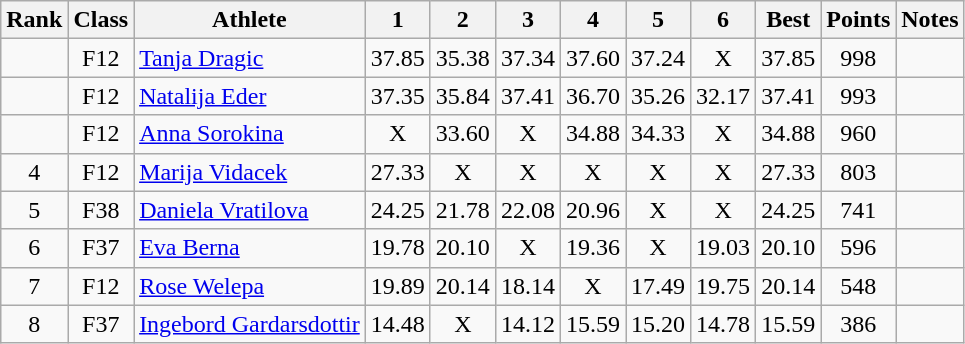<table class="wikitable sortable" style="text-align:center">
<tr>
<th>Rank</th>
<th>Class</th>
<th>Athlete</th>
<th>1</th>
<th>2</th>
<th>3</th>
<th>4</th>
<th>5</th>
<th>6</th>
<th>Best</th>
<th>Points</th>
<th>Notes</th>
</tr>
<tr>
<td></td>
<td>F12</td>
<td style="text-align:left"><a href='#'>Tanja Dragic</a><br></td>
<td>37.85</td>
<td>35.38</td>
<td>37.34</td>
<td>37.60</td>
<td>37.24</td>
<td>X</td>
<td>37.85</td>
<td>998</td>
<td></td>
</tr>
<tr>
<td></td>
<td>F12</td>
<td style="text-align:left"><a href='#'>Natalija Eder</a><br></td>
<td>37.35</td>
<td>35.84</td>
<td>37.41</td>
<td>36.70</td>
<td>35.26</td>
<td>32.17</td>
<td>37.41</td>
<td>993</td>
<td></td>
</tr>
<tr>
<td></td>
<td>F12</td>
<td style="text-align:left"><a href='#'>Anna Sorokina</a><br></td>
<td>X</td>
<td>33.60</td>
<td>X</td>
<td>34.88</td>
<td>34.33</td>
<td>X</td>
<td>34.88</td>
<td>960</td>
<td></td>
</tr>
<tr>
<td>4</td>
<td>F12</td>
<td style="text-align:left"><a href='#'>Marija Vidacek</a><br></td>
<td>27.33</td>
<td>X</td>
<td>X</td>
<td>X</td>
<td>X</td>
<td>X</td>
<td>27.33</td>
<td>803</td>
<td></td>
</tr>
<tr>
<td>5</td>
<td>F38</td>
<td style="text-align:left"><a href='#'>Daniela Vratilova</a><br></td>
<td>24.25</td>
<td>21.78</td>
<td>22.08</td>
<td>20.96</td>
<td>X</td>
<td>X</td>
<td>24.25</td>
<td>741</td>
<td></td>
</tr>
<tr>
<td>6</td>
<td>F37</td>
<td style="text-align:left"><a href='#'>Eva Berna</a><br></td>
<td>19.78</td>
<td>20.10</td>
<td>X</td>
<td>19.36</td>
<td>X</td>
<td>19.03</td>
<td>20.10</td>
<td>596</td>
<td></td>
</tr>
<tr>
<td>7</td>
<td>F12</td>
<td style="text-align:left"><a href='#'>Rose Welepa</a><br></td>
<td>19.89</td>
<td>20.14</td>
<td>18.14</td>
<td>X</td>
<td>17.49</td>
<td>19.75</td>
<td>20.14</td>
<td>548</td>
<td></td>
</tr>
<tr>
<td>8</td>
<td>F37</td>
<td style="text-align:left"><a href='#'>Ingebord Gardarsdottir</a><br></td>
<td>14.48</td>
<td>X</td>
<td>14.12</td>
<td>15.59</td>
<td>15.20</td>
<td>14.78</td>
<td>15.59</td>
<td>386</td>
<td></td>
</tr>
</table>
